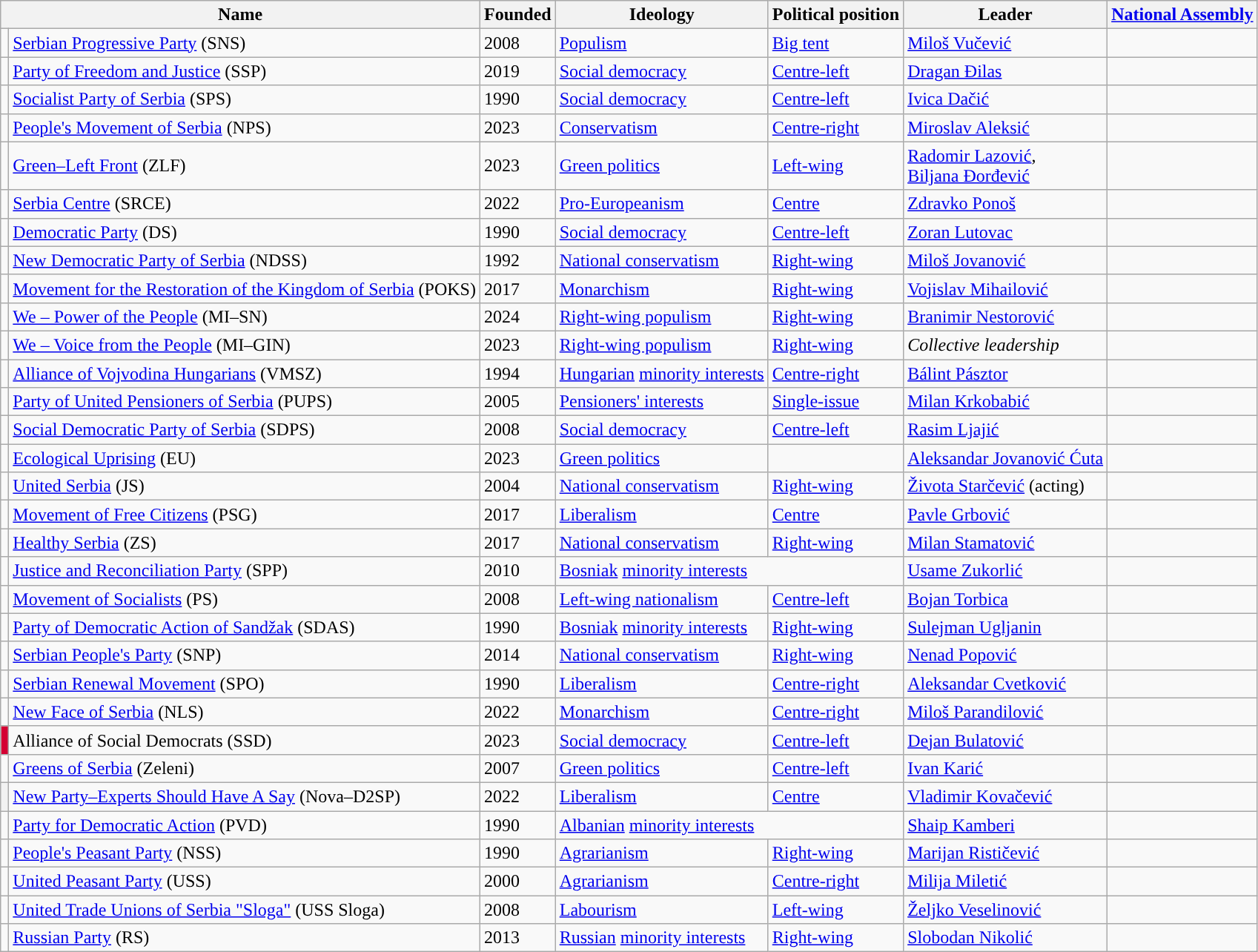<table class="wikitable" style="text-align:left">
<tr>
<th colspan="2">Name</th>
<th>Founded</th>
<th>Ideology</th>
<th>Political position</th>
<th>Leader</th>
<th><a href='#'>National Assembly</a></th>
</tr>
<tr>
<td style="background:"></td>
<td><a href='#'>Serbian Progressive Party</a> (SNS)</td>
<td>2008</td>
<td><a href='#'>Populism</a></td>
<td><a href='#'>Big tent</a></td>
<td><a href='#'>Miloš Vučević</a></td>
<td></td>
</tr>
<tr>
<td style="background:"></td>
<td><a href='#'>Party of Freedom and Justice</a> (SSP)</td>
<td>2019</td>
<td><a href='#'>Social democracy</a></td>
<td><a href='#'>Centre-left</a></td>
<td><a href='#'>Dragan Đilas</a></td>
<td></td>
</tr>
<tr>
<td style="background:"></td>
<td><a href='#'>Socialist Party of Serbia</a> (SPS)</td>
<td>1990</td>
<td><a href='#'>Social democracy</a></td>
<td><a href='#'>Centre-left</a></td>
<td><a href='#'>Ivica Dačić</a></td>
<td></td>
</tr>
<tr>
<td style="background:"></td>
<td><a href='#'>People's Movement of Serbia</a> (NPS)</td>
<td>2023</td>
<td><a href='#'>Conservatism</a></td>
<td><a href='#'>Centre-right</a></td>
<td><a href='#'>Miroslav Aleksić</a></td>
<td></td>
</tr>
<tr>
<td style="background:"></td>
<td><a href='#'>Green–Left Front</a> (ZLF)</td>
<td>2023</td>
<td><a href='#'>Green politics</a></td>
<td><a href='#'>Left-wing</a></td>
<td><a href='#'>Radomir Lazović</a>,<br><a href='#'>Biljana Đorđević</a></td>
<td></td>
</tr>
<tr>
<td style="background:"></td>
<td><a href='#'>Serbia Centre</a> (SRCE)</td>
<td>2022</td>
<td><a href='#'>Pro-Europeanism</a></td>
<td><a href='#'>Centre</a></td>
<td><a href='#'>Zdravko Ponoš</a></td>
<td></td>
</tr>
<tr>
<td style="background:"></td>
<td><a href='#'>Democratic Party</a> (DS)</td>
<td>1990</td>
<td><a href='#'>Social democracy</a></td>
<td><a href='#'>Centre-left</a></td>
<td><a href='#'>Zoran Lutovac</a></td>
<td></td>
</tr>
<tr>
<td style="background:"></td>
<td><a href='#'>New Democratic Party of Serbia</a> (NDSS)</td>
<td>1992</td>
<td><a href='#'>National conservatism</a></td>
<td><a href='#'>Right-wing</a></td>
<td><a href='#'>Miloš Jovanović</a></td>
<td></td>
</tr>
<tr>
<td style="background:"></td>
<td><a href='#'>Movement for the Restoration of the Kingdom of Serbia</a> (POKS)</td>
<td>2017</td>
<td><a href='#'>Monarchism</a></td>
<td><a href='#'>Right-wing</a></td>
<td><a href='#'>Vojislav Mihailović</a></td>
<td></td>
</tr>
<tr>
<td style="background:"></td>
<td><a href='#'>We – Power of the People</a> (MI–SN)</td>
<td>2024</td>
<td><a href='#'>Right-wing populism</a></td>
<td><a href='#'>Right-wing</a></td>
<td><a href='#'>Branimir Nestorović</a></td>
<td></td>
</tr>
<tr>
<td style="background:"></td>
<td><a href='#'>We – Voice from the People</a> (MI–GIN)</td>
<td>2023</td>
<td><a href='#'>Right-wing populism</a></td>
<td><a href='#'>Right-wing</a></td>
<td><em>Collective leadership</em></td>
<td></td>
</tr>
<tr>
<td style="background:"></td>
<td><a href='#'>Alliance of Vojvodina Hungarians</a> (VMSZ)</td>
<td>1994</td>
<td><a href='#'>Hungarian</a> <a href='#'>minority interests</a></td>
<td><a href='#'>Centre-right</a></td>
<td><a href='#'>Bálint Pásztor</a></td>
<td></td>
</tr>
<tr>
<td style="background:"></td>
<td><a href='#'>Party of United Pensioners of Serbia</a> (PUPS)</td>
<td>2005</td>
<td><a href='#'>Pensioners' interests</a></td>
<td><a href='#'>Single-issue</a></td>
<td><a href='#'>Milan Krkobabić</a></td>
<td></td>
</tr>
<tr>
<td style="background:"></td>
<td><a href='#'>Social Democratic Party of Serbia</a> (SDPS)</td>
<td>2008</td>
<td><a href='#'>Social democracy</a></td>
<td><a href='#'>Centre-left</a></td>
<td><a href='#'>Rasim Ljajić</a></td>
<td></td>
</tr>
<tr>
<td style="background:"></td>
<td><a href='#'>Ecological Uprising</a> (EU)</td>
<td>2023</td>
<td><a href='#'>Green politics</a></td>
<td></td>
<td><a href='#'>Aleksandar Jovanović Ćuta</a></td>
<td></td>
</tr>
<tr>
<td style="background:"></td>
<td><a href='#'>United Serbia</a> (JS)</td>
<td>2004</td>
<td><a href='#'>National conservatism</a></td>
<td><a href='#'>Right-wing</a></td>
<td><a href='#'>Života Starčević</a> (acting)</td>
<td></td>
</tr>
<tr>
<td style="background:"></td>
<td><a href='#'>Movement of Free Citizens</a> (PSG)</td>
<td>2017</td>
<td><a href='#'>Liberalism</a></td>
<td><a href='#'>Centre</a></td>
<td><a href='#'>Pavle Grbović</a></td>
<td></td>
</tr>
<tr>
<td style="background:"></td>
<td><a href='#'>Healthy Serbia</a> (ZS)</td>
<td>2017</td>
<td><a href='#'>National conservatism</a></td>
<td><a href='#'>Right-wing</a></td>
<td><a href='#'>Milan Stamatović</a></td>
<td></td>
</tr>
<tr>
<td style="background:"></td>
<td><a href='#'>Justice and Reconciliation Party</a> (SPP)</td>
<td>2010</td>
<td colspan="2"><a href='#'>Bosniak</a> <a href='#'>minority interests</a></td>
<td><a href='#'>Usame Zukorlić</a></td>
<td></td>
</tr>
<tr>
<td style="background:"></td>
<td><a href='#'>Movement of Socialists</a> (PS)</td>
<td>2008</td>
<td><a href='#'>Left-wing nationalism</a></td>
<td><a href='#'>Centre-left</a></td>
<td><a href='#'>Bojan Torbica</a></td>
<td></td>
</tr>
<tr>
<td style="background:"></td>
<td><a href='#'>Party of Democratic Action of Sandžak</a> (SDAS)</td>
<td>1990</td>
<td><a href='#'>Bosniak</a> <a href='#'>minority interests</a></td>
<td><a href='#'>Right-wing</a></td>
<td><a href='#'>Sulejman Ugljanin</a></td>
<td></td>
</tr>
<tr>
<td style="background:"></td>
<td><a href='#'>Serbian People's Party</a> (SNP)</td>
<td>2014</td>
<td><a href='#'>National conservatism</a></td>
<td><a href='#'>Right-wing</a></td>
<td><a href='#'>Nenad Popović</a></td>
<td></td>
</tr>
<tr>
<td style="background:"></td>
<td><a href='#'>Serbian Renewal Movement</a> (SPO)</td>
<td>1990</td>
<td><a href='#'>Liberalism</a></td>
<td><a href='#'>Centre-right</a></td>
<td><a href='#'>Aleksandar Cvetković</a></td>
<td></td>
</tr>
<tr>
<td style="background:"></td>
<td><a href='#'>New Face of Serbia</a> (NLS)</td>
<td>2022</td>
<td><a href='#'>Monarchism</a></td>
<td><a href='#'>Centre-right</a></td>
<td><a href='#'>Miloš Parandilović</a></td>
<td></td>
</tr>
<tr>
<td style="background:#D40033"></td>
<td>Alliance of Social Democrats (SSD)</td>
<td>2023</td>
<td><a href='#'>Social democracy</a></td>
<td><a href='#'>Centre-left</a></td>
<td><a href='#'>Dejan Bulatović</a></td>
<td></td>
</tr>
<tr>
<td style="background:"></td>
<td><a href='#'>Greens of Serbia</a> (Zeleni)</td>
<td>2007</td>
<td><a href='#'>Green politics</a></td>
<td><a href='#'>Centre-left</a></td>
<td><a href='#'>Ivan Karić</a></td>
<td></td>
</tr>
<tr>
<th style="background:"></th>
<td><a href='#'>New Party–Experts Should Have A Say</a> (Nova–D2SP)</td>
<td>2022</td>
<td><a href='#'>Liberalism</a></td>
<td><a href='#'>Centre</a></td>
<td><a href='#'>Vladimir Kovačević</a></td>
<td></td>
</tr>
<tr>
<td style="background:"></td>
<td><a href='#'>Party for Democratic Action</a> (PVD)</td>
<td>1990</td>
<td colspan="2"><a href='#'>Albanian</a> <a href='#'>minority interests</a></td>
<td><a href='#'>Shaip Kamberi</a></td>
<td></td>
</tr>
<tr>
<td style="background:"></td>
<td><a href='#'>People's Peasant Party</a> (NSS)</td>
<td>1990</td>
<td><a href='#'>Agrarianism</a></td>
<td><a href='#'>Right-wing</a></td>
<td><a href='#'>Marijan Rističević</a></td>
<td></td>
</tr>
<tr>
<td style="background:"></td>
<td><a href='#'>United Peasant Party</a> (USS)</td>
<td>2000</td>
<td><a href='#'>Agrarianism</a></td>
<td><a href='#'>Centre-right</a></td>
<td><a href='#'>Milija Miletić</a></td>
<td></td>
</tr>
<tr>
<td style="background:"></td>
<td><a href='#'>United Trade Unions of Serbia "Sloga"</a> (USS Sloga)</td>
<td>2008</td>
<td><a href='#'>Labourism</a></td>
<td><a href='#'>Left-wing</a></td>
<td><a href='#'>Željko Veselinović</a></td>
<td></td>
</tr>
<tr>
<td style="background:"></td>
<td><a href='#'>Russian Party</a> (RS)</td>
<td>2013</td>
<td><a href='#'>Russian</a> <a href='#'>minority interests</a></td>
<td><a href='#'>Right-wing</a></td>
<td><a href='#'>Slobodan Nikolić</a></td>
<td></td>
</tr>
</table>
